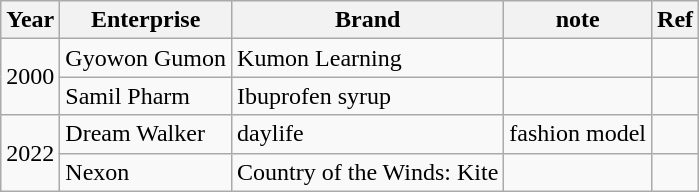<table class="wikitable">
<tr>
<th>Year</th>
<th>Enterprise</th>
<th>Brand</th>
<th>note</th>
<th>Ref</th>
</tr>
<tr>
<td rowspan="2">2000</td>
<td>Gyowon Gumon</td>
<td>Kumon Learning</td>
<td></td>
<td></td>
</tr>
<tr>
<td>Samil Pharm</td>
<td>Ibuprofen syrup</td>
<td></td>
<td></td>
</tr>
<tr>
<td rowspan="2">2022</td>
<td>Dream Walker</td>
<td>daylife</td>
<td>fashion model</td>
<td></td>
</tr>
<tr>
<td>Nexon</td>
<td>Country of the Winds: Kite</td>
<td></td>
<td></td>
</tr>
</table>
